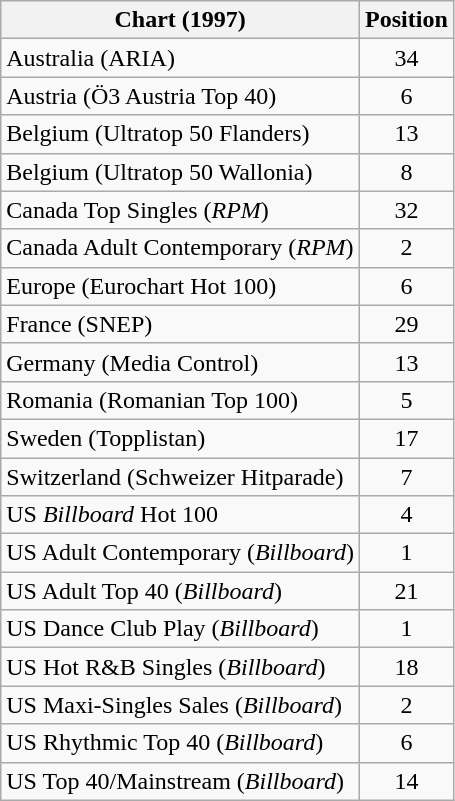<table class="wikitable sortable">
<tr>
<th>Chart (1997)</th>
<th>Position</th>
</tr>
<tr>
<td>Australia (ARIA)</td>
<td align="center">34</td>
</tr>
<tr>
<td>Austria (Ö3 Austria Top 40)</td>
<td align="center">6</td>
</tr>
<tr>
<td>Belgium (Ultratop 50 Flanders)</td>
<td align="center">13</td>
</tr>
<tr>
<td>Belgium (Ultratop 50 Wallonia)</td>
<td align="center">8</td>
</tr>
<tr>
<td>Canada Top Singles (<em>RPM</em>)</td>
<td align="center">32</td>
</tr>
<tr>
<td>Canada Adult Contemporary (<em>RPM</em>)</td>
<td align="center">2</td>
</tr>
<tr>
<td>Europe (Eurochart Hot 100)</td>
<td align="center">6</td>
</tr>
<tr>
<td>France (SNEP)</td>
<td align="center">29</td>
</tr>
<tr>
<td>Germany (Media Control)</td>
<td style="text-align:center;">13</td>
</tr>
<tr>
<td>Romania (Romanian Top 100)</td>
<td style="text-align:center;">5</td>
</tr>
<tr>
<td>Sweden (Topplistan)</td>
<td align="center">17</td>
</tr>
<tr>
<td>Switzerland (Schweizer Hitparade)</td>
<td align="center">7</td>
</tr>
<tr>
<td>US <em>Billboard</em> Hot 100</td>
<td align="center">4</td>
</tr>
<tr>
<td>US Adult Contemporary (<em>Billboard</em>)</td>
<td align="center">1</td>
</tr>
<tr>
<td>US Adult Top 40 (<em>Billboard</em>)</td>
<td align="center">21</td>
</tr>
<tr>
<td>US Dance Club Play (<em>Billboard</em>)</td>
<td align="center">1</td>
</tr>
<tr>
<td>US Hot R&B Singles (<em>Billboard</em>)</td>
<td align="center">18</td>
</tr>
<tr>
<td>US Maxi-Singles Sales (<em>Billboard</em>)</td>
<td align="center">2</td>
</tr>
<tr>
<td>US Rhythmic Top 40 (<em>Billboard</em>)</td>
<td align="center">6</td>
</tr>
<tr>
<td>US Top 40/Mainstream (<em>Billboard</em>)</td>
<td align="center">14</td>
</tr>
</table>
